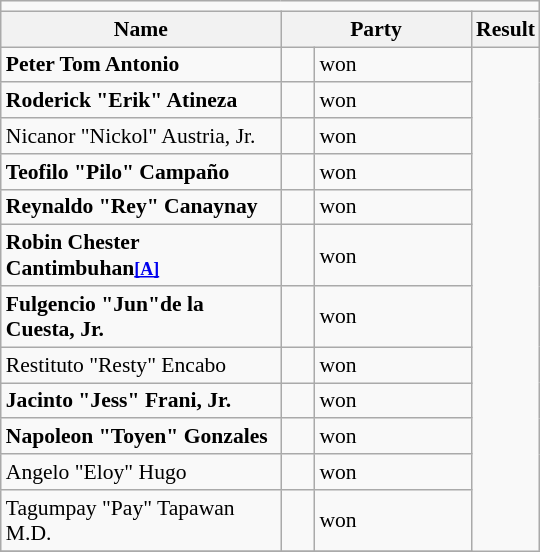<table class=wikitable style="font-size:90%">
<tr>
<td colspan=4 bgcolor=></td>
</tr>
<tr>
<th width=180px>Name</th>
<th colspan=2 width=120px>Party</th>
<th>Result</th>
</tr>
<tr>
<td><strong>Peter Tom Antonio</strong></td>
<td></td>
<td>won</td>
</tr>
<tr>
<td><strong>Roderick "Erik" Atineza</strong></td>
<td></td>
<td>won</td>
</tr>
<tr>
<td>Nicanor "Nickol" Austria, Jr.</td>
<td></td>
<td>won</td>
</tr>
<tr>
<td><strong>Teofilo "Pilo" Campaño</strong></td>
<td></td>
<td>won</td>
</tr>
<tr>
<td><strong>Reynaldo "Rey" Canaynay</strong></td>
<td></td>
<td>won</td>
</tr>
<tr>
<td><strong>Robin Chester Cantimbuhan</strong><a href='#'><small><strong>[A]</strong></small></a></td>
<td></td>
<td>won</td>
</tr>
<tr>
<td><strong>Fulgencio "Jun"de la Cuesta, Jr.</strong></td>
<td></td>
<td>won</td>
</tr>
<tr>
<td>Restituto "Resty" Encabo</td>
<td></td>
<td>won</td>
</tr>
<tr>
<td><strong>Jacinto "Jess" Frani, Jr.</strong></td>
<td></td>
<td>won</td>
</tr>
<tr>
<td><strong>Napoleon "Toyen" Gonzales</strong></td>
<td></td>
<td>won</td>
</tr>
<tr>
<td>Angelo "Eloy" Hugo</td>
<td></td>
<td>won</td>
</tr>
<tr>
<td>Tagumpay "Pay" Tapawan M.D.</td>
<td></td>
<td>won</td>
</tr>
<tr>
</tr>
</table>
